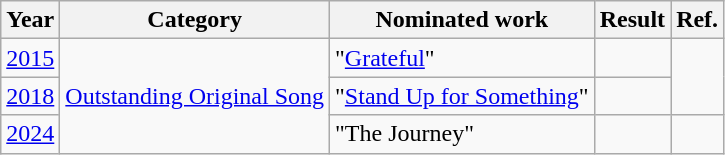<table class="wikitable">
<tr>
<th>Year</th>
<th>Category</th>
<th>Nominated work</th>
<th>Result</th>
<th>Ref.</th>
</tr>
<tr>
<td><a href='#'>2015</a></td>
<td rowspan="3"><a href='#'>Outstanding Original Song</a></td>
<td>"<a href='#'>Grateful</a>" </td>
<td></td>
<td align="center" rowspan="2"></td>
</tr>
<tr>
<td><a href='#'>2018</a></td>
<td>"<a href='#'>Stand Up for Something</a>" </td>
<td></td>
</tr>
<tr>
<td><a href='#'>2024</a></td>
<td>"The Journey" </td>
<td></td>
<td align="center"></td>
</tr>
</table>
